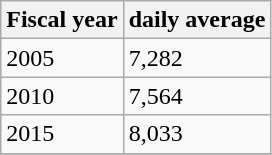<table class="wikitable">
<tr>
<th>Fiscal year</th>
<th>daily average</th>
</tr>
<tr>
<td>2005</td>
<td>7,282</td>
</tr>
<tr>
<td>2010</td>
<td>7,564</td>
</tr>
<tr>
<td>2015</td>
<td>8,033</td>
</tr>
<tr>
</tr>
</table>
